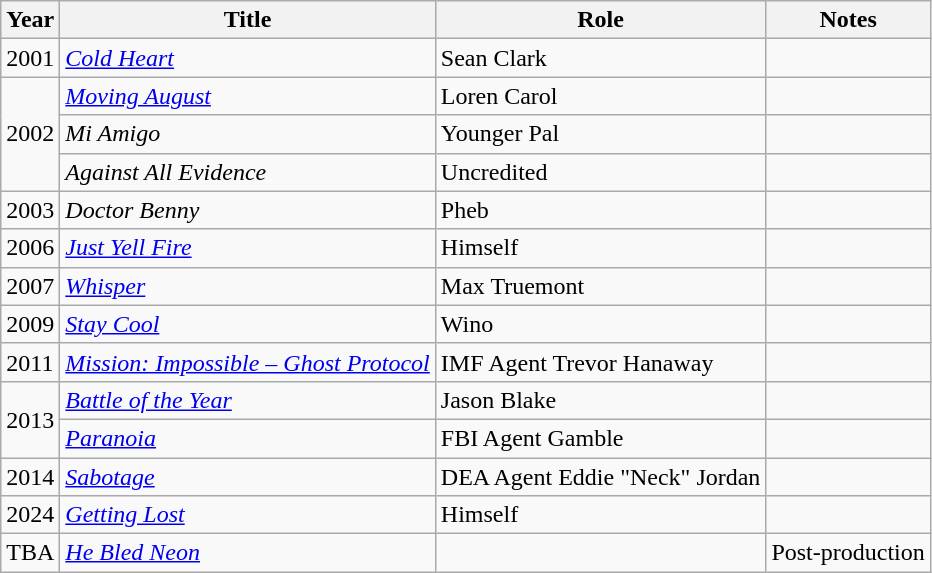<table class="wikitable sortable">
<tr>
<th>Year</th>
<th>Title</th>
<th>Role</th>
<th class="unsortable">Notes</th>
</tr>
<tr>
<td>2001</td>
<td><em><a href='#'>Cold Heart</a></em></td>
<td>Sean Clark</td>
<td></td>
</tr>
<tr>
<td rowspan="3">2002</td>
<td><em><a href='#'>Moving August</a></em></td>
<td>Loren Carol</td>
<td></td>
</tr>
<tr>
<td><em>Mi Amigo</em></td>
<td>Younger Pal</td>
<td></td>
</tr>
<tr>
<td><em>Against All Evidence</em></td>
<td>Uncredited</td>
<td></td>
</tr>
<tr>
<td>2003</td>
<td><em>Doctor Benny</em></td>
<td>Pheb</td>
<td></td>
</tr>
<tr>
<td>2006</td>
<td><em><a href='#'>Just Yell Fire</a></em></td>
<td>Himself</td>
<td></td>
</tr>
<tr>
<td>2007</td>
<td><em><a href='#'>Whisper</a></em></td>
<td>Max Truemont</td>
<td></td>
</tr>
<tr>
<td>2009</td>
<td><em><a href='#'>Stay Cool</a></em></td>
<td>Wino</td>
<td></td>
</tr>
<tr>
<td>2011</td>
<td><em><a href='#'>Mission: Impossible – Ghost Protocol</a></em></td>
<td>IMF Agent Trevor Hanaway</td>
<td></td>
</tr>
<tr>
<td rowspan="2">2013</td>
<td><em><a href='#'>Battle of the Year</a></em></td>
<td>Jason Blake</td>
<td></td>
</tr>
<tr>
<td><em><a href='#'>Paranoia</a></em></td>
<td>FBI Agent Gamble</td>
<td></td>
</tr>
<tr>
<td>2014</td>
<td><em><a href='#'>Sabotage</a></em></td>
<td>DEA Agent Eddie "Neck" Jordan</td>
<td></td>
</tr>
<tr>
<td>2024</td>
<td><em><a href='#'>Getting Lost</a></em></td>
<td>Himself</td>
<td></td>
</tr>
<tr>
<td>TBA</td>
<td><em><a href='#'>He Bled Neon</a></em></td>
<td></td>
<td>Post-production</td>
</tr>
</table>
